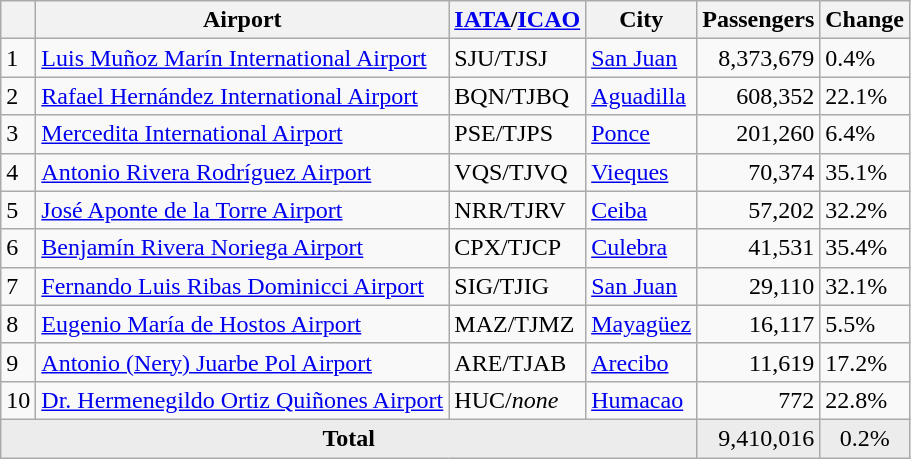<table class="wikitable sortable">
<tr>
<th></th>
<th>Airport</th>
<th><a href='#'>IATA</a>/<a href='#'>ICAO</a></th>
<th>City</th>
<th>Passengers</th>
<th>Change</th>
</tr>
<tr>
<td>1</td>
<td><a href='#'>Luis Muñoz Marín International Airport</a></td>
<td>SJU/TJSJ</td>
<td><a href='#'>San Juan</a></td>
<td align="right">8,373,679</td>
<td> 0.4%</td>
</tr>
<tr>
<td>2</td>
<td><a href='#'>Rafael Hernández International Airport</a></td>
<td>BQN/TJBQ</td>
<td><a href='#'>Aguadilla</a></td>
<td align="right">608,352</td>
<td> 22.1%</td>
</tr>
<tr>
<td>3</td>
<td><a href='#'>Mercedita International Airport</a></td>
<td>PSE/TJPS</td>
<td><a href='#'>Ponce</a></td>
<td align="right">201,260</td>
<td> 6.4%</td>
</tr>
<tr>
<td>4</td>
<td><a href='#'>Antonio Rivera Rodríguez Airport</a></td>
<td>VQS/TJVQ</td>
<td><a href='#'>Vieques</a></td>
<td align="right">70,374</td>
<td> 35.1%</td>
</tr>
<tr>
<td>5</td>
<td><a href='#'>José Aponte de la Torre Airport</a></td>
<td>NRR/TJRV</td>
<td><a href='#'>Ceiba</a></td>
<td align="right">57,202</td>
<td> 32.2%</td>
</tr>
<tr>
<td>6</td>
<td><a href='#'>Benjamín Rivera Noriega Airport</a></td>
<td>CPX/TJCP</td>
<td><a href='#'>Culebra</a></td>
<td align="right">41,531</td>
<td> 35.4%</td>
</tr>
<tr>
<td>7</td>
<td><a href='#'>Fernando Luis Ribas Dominicci Airport</a></td>
<td>SIG/TJIG</td>
<td><a href='#'>San Juan</a></td>
<td align="right">29,110</td>
<td> 32.1%</td>
</tr>
<tr>
<td>8</td>
<td><a href='#'>Eugenio María de Hostos Airport</a></td>
<td>MAZ/TJMZ</td>
<td><a href='#'>Mayagüez</a></td>
<td align="right">16,117</td>
<td> 5.5%</td>
</tr>
<tr>
<td>9</td>
<td><a href='#'>Antonio (Nery) Juarbe Pol Airport</a></td>
<td>ARE/TJAB</td>
<td><a href='#'>Arecibo</a></td>
<td align="right">11,619</td>
<td> 17.2%</td>
</tr>
<tr>
<td>10</td>
<td><a href='#'>Dr. Hermenegildo Ortiz Quiñones Airport</a></td>
<td>HUC/<em>none</em></td>
<td><a href='#'>Humacao</a></td>
<td align="right">772</td>
<td> 22.8%</td>
</tr>
<tr style="background-color:#ececec;">
<td colspan=4 align="center"><strong>Total</strong></td>
<td align="right">9,410,016</td>
<td align="center"> 0.2%</td>
</tr>
</table>
